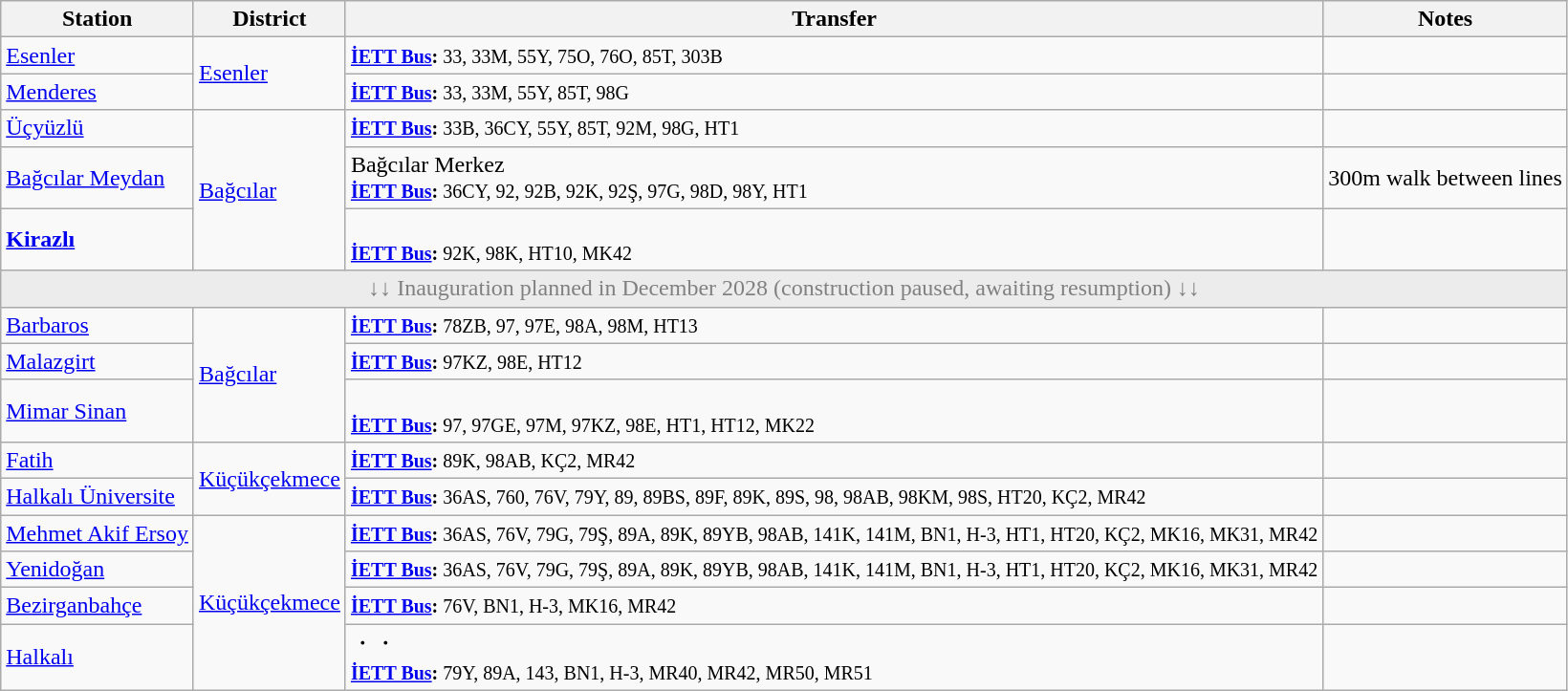<table class="wikitable">
<tr>
<th>Station</th>
<th>District</th>
<th>Transfer</th>
<th>Notes</th>
</tr>
<tr>
<td><a href='#'>Esenler</a></td>
<td rowspan="2"><a href='#'>Esenler</a></td>
<td><small><strong><a href='#'>İETT Bus</a>:</strong> 33, 33M, 55Y, 75O, 76O, 85T, 303B</small></td>
<td></td>
</tr>
<tr>
<td><a href='#'>Menderes</a></td>
<td><small><strong><a href='#'>İETT Bus</a>:</strong> 33, 33M, 55Y, 85T, 98G</small></td>
<td></td>
</tr>
<tr>
<td><a href='#'>Üçyüzlü</a></td>
<td rowspan="3"><a href='#'>Bağcılar</a></td>
<td><small><strong><a href='#'>İETT Bus</a>:</strong> 33B, 36CY, 55Y, 85T, 92M, 98G, HT1</small></td>
<td></td>
</tr>
<tr>
<td><a href='#'>Bağcılar Meydan</a></td>
<td> Bağcılar Merkez<br><small><strong><a href='#'>İETT Bus</a>:</strong> 36CY, 92, 92B, 92K, 92Ş, 97G, 98D, 98Y, HT1</small></td>
<td>300m walk between lines</td>
</tr>
<tr>
<td><strong><a href='#'>Kirazlı</a></strong></td>
<td><br><small><strong><a href='#'>İETT Bus</a>:</strong> 92K, 98K, HT10, MK42</small></td>
<td></td>
</tr>
<tr>
<td colspan="4" style="background: #ececec; color: grey; vertical-align: middle; text-align:center ">↓↓ Inauguration planned in December 2028 (construction paused, awaiting resumption) ↓↓</td>
</tr>
<tr>
<td><a href='#'>Barbaros</a></td>
<td rowspan="3"><a href='#'>Bağcılar</a></td>
<td><small><strong><a href='#'>İETT Bus</a>:</strong> 78ZB, 97, 97E, 98A, 98M, HT13</small></td>
<td></td>
</tr>
<tr>
<td><a href='#'>Malazgirt</a></td>
<td><small><strong><a href='#'>İETT Bus</a>:</strong> 97KZ, 98E, HT12</small></td>
<td></td>
</tr>
<tr>
<td><a href='#'>Mimar Sinan</a></td>
<td><br><small><strong><a href='#'>İETT Bus</a>:</strong> 97, 97GE, 97M, 97KZ, 98E, HT1, HT12, MK22</small></td>
<td></td>
</tr>
<tr>
<td><a href='#'>Fatih</a></td>
<td rowspan="2"><a href='#'>Küçükçekmece</a></td>
<td><small><strong><a href='#'>İETT Bus</a>:</strong> 89K, 98AB, KÇ2, MR42</small></td>
<td></td>
</tr>
<tr>
<td><a href='#'>Halkalı Üniversite</a></td>
<td><small><strong><a href='#'>İETT Bus</a>:</strong> 36AS, 760, 76V, 79Y, 89, 89BS, 89F, 89K, 89S, 98, 98AB, 98KM, 98S, HT20, KÇ2, MR42</small></td>
<td></td>
</tr>
<tr>
<td><a href='#'>Mehmet Akif Ersoy</a></td>
<td rowspan="4"><a href='#'>Küçükçekmece</a></td>
<td><small><strong><a href='#'>İETT Bus</a>:</strong> 36AS, 76V, 79G, 79Ş, 89A, 89K, 89YB, 98AB, 141K, 141M, BN1, H-3, HT1, HT20, KÇ2, MK16, MK31, MR42</small></td>
<td></td>
</tr>
<tr>
<td><a href='#'>Yenidoğan</a></td>
<td><small><strong><a href='#'>İETT Bus</a>:</strong> 36AS, 76V, 79G, 79Ş, 89A, 89K, 89YB, 98AB, 141K, 141M, BN1, H-3, HT1, HT20, KÇ2, MK16, MK31, MR42</small></td>
<td></td>
</tr>
<tr>
<td><a href='#'>Bezirganbahçe</a></td>
<td><small><strong><a href='#'>İETT Bus</a>:</strong> 76V, BN1, H-3, MK16, MR42</small></td>
<td></td>
</tr>
<tr>
<td><a href='#'>Halkalı</a></td>
<td>・・<br><small><strong><a href='#'>İETT Bus</a>:</strong> 79Y, 89A, 143, BN1, H-3, MR40, MR42, MR50, MR51</small></td>
<td></td>
</tr>
</table>
